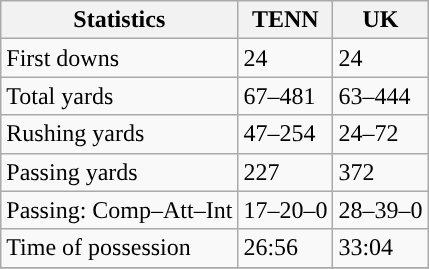<table class="wikitable" style="float: left;">
<tr>
<th>Statistics</th>
<th>TENN</th>
<th>UK</th>
</tr>
<tr>
<td>First downs</td>
<td>24</td>
<td>24</td>
</tr>
<tr>
<td>Total yards</td>
<td>67–481</td>
<td>63–444</td>
</tr>
<tr>
<td>Rushing yards</td>
<td>47–254</td>
<td>24–72</td>
</tr>
<tr>
<td>Passing yards</td>
<td>227</td>
<td>372</td>
</tr>
<tr>
<td>Passing: Comp–Att–Int</td>
<td>17–20–0</td>
<td>28–39–0</td>
</tr>
<tr>
<td>Time of possession</td>
<td>26:56</td>
<td>33:04</td>
</tr>
<tr>
</tr>
</table>
